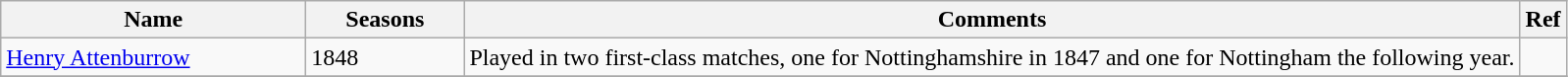<table class="wikitable">
<tr>
<th style="width:200px">Name</th>
<th style="width: 100px">Seasons</th>
<th>Comments</th>
<th>Ref</th>
</tr>
<tr>
<td><a href='#'>Henry Attenburrow</a></td>
<td>1848</td>
<td>Played in two first-class matches, one for Nottinghamshire in 1847 and one for Nottingham the following year.</td>
<td></td>
</tr>
<tr>
</tr>
</table>
